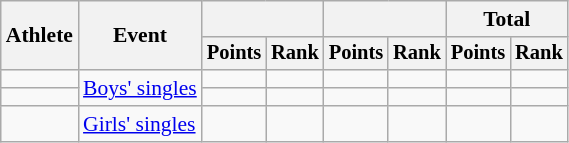<table class="wikitable" style="font-size:90%">
<tr>
<th rowspan="2">Athlete</th>
<th rowspan="2">Event</th>
<th colspan="2"></th>
<th colspan="2"></th>
<th colspan="2">Total</th>
</tr>
<tr style="font-size:95%">
<th>Points</th>
<th>Rank</th>
<th>Points</th>
<th>Rank</th>
<th>Points</th>
<th>Rank</th>
</tr>
<tr align=center>
<td align=left></td>
<td align=left rowspan=2><a href='#'>Boys' singles</a></td>
<td></td>
<td></td>
<td></td>
<td></td>
<td></td>
<td></td>
</tr>
<tr align=center>
<td align=left></td>
<td></td>
<td></td>
<td></td>
<td></td>
<td></td>
<td></td>
</tr>
<tr align=center>
<td align=left></td>
<td align=left><a href='#'>Girls' singles</a></td>
<td></td>
<td></td>
<td></td>
<td></td>
<td></td>
<td></td>
</tr>
</table>
